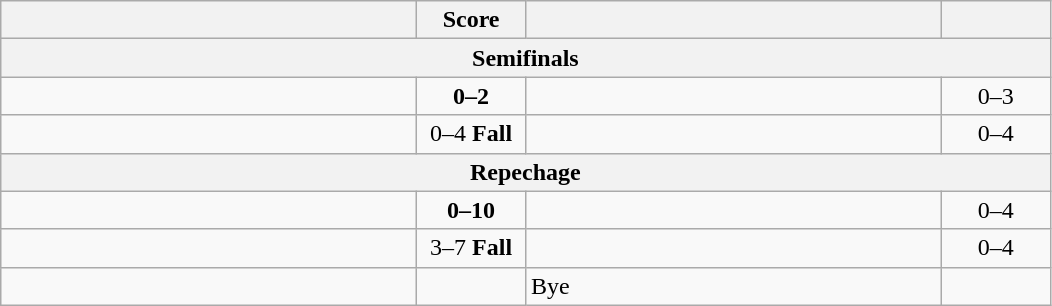<table class="wikitable" style="text-align: left;">
<tr>
<th align="right" width="270"></th>
<th width="65">Score</th>
<th align="left" width="270"></th>
<th width="65"></th>
</tr>
<tr>
<th colspan=4>Semifinals</th>
</tr>
<tr>
<td></td>
<td align="center"><strong>0–2</strong></td>
<td><strong></strong></td>
<td align=center>0–3 <strong></strong></td>
</tr>
<tr>
<td></td>
<td align="center">0–4 <strong>Fall</strong></td>
<td><strong></strong></td>
<td align=center>0–4 <strong></strong></td>
</tr>
<tr>
<th colspan=4>Repechage</th>
</tr>
<tr>
<td></td>
<td align="center"><strong>0–10</strong></td>
<td><strong></strong></td>
<td align=center>0–4 <strong></strong></td>
</tr>
<tr>
<td></td>
<td align="center">3–7 <strong>Fall</strong></td>
<td><strong></strong></td>
<td align=center>0–4 <strong></strong></td>
</tr>
<tr>
<td><strong></strong></td>
<td></td>
<td>Bye</td>
<td></td>
</tr>
</table>
